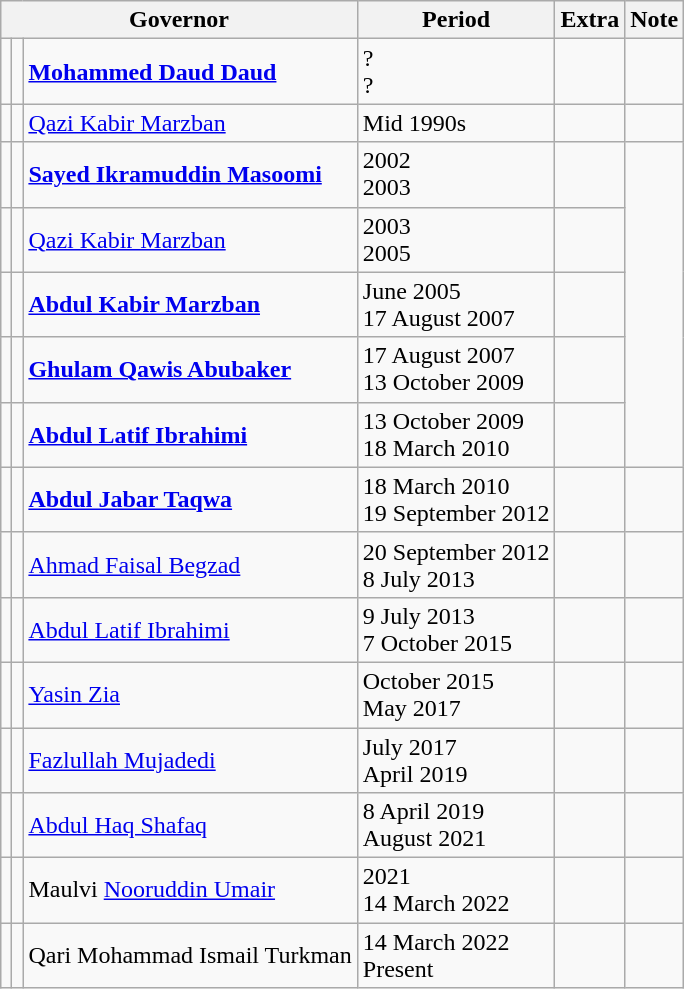<table class="wikitable">
<tr>
<th colspan="3">Governor</th>
<th>Period</th>
<th>Extra</th>
<th>Note</th>
</tr>
<tr>
<td></td>
<td></td>
<td><strong><a href='#'>Mohammed Daud Daud</a></strong></td>
<td>? <br> ?</td>
<td></td>
<td></td>
</tr>
<tr>
<td></td>
<td></td>
<td><a href='#'>Qazi Kabir Marzban</a></td>
<td>Mid 1990s</td>
<td></td>
<td></td>
</tr>
<tr>
<td></td>
<td></td>
<td><strong><a href='#'>Sayed Ikramuddin Masoomi</a> </strong></td>
<td>2002<br>2003</td>
<td></td>
</tr>
<tr>
<td></td>
<td></td>
<td><a href='#'>Qazi Kabir Marzban</a></td>
<td>2003<br>2005</td>
<td></td>
</tr>
<tr>
<td></td>
<td></td>
<td><strong><a href='#'>Abdul Kabir Marzban</a> </strong></td>
<td>June 2005 <br> 17 August 2007</td>
<td></td>
</tr>
<tr>
<td></td>
<td></td>
<td><strong><a href='#'>Ghulam Qawis Abubaker</a> </strong></td>
<td>17 August 2007 <br> 13 October 2009</td>
<td></td>
</tr>
<tr>
<td></td>
<td></td>
<td><strong><a href='#'>Abdul Latif Ibrahimi</a> </strong></td>
<td>13 October 2009 <br> 18 March 2010</td>
<td></td>
</tr>
<tr>
<td></td>
<td></td>
<td><strong><a href='#'>Abdul Jabar Taqwa</a> </strong></td>
<td>18 March 2010 <br> 19 September 2012</td>
<td></td>
<td></td>
</tr>
<tr>
<td></td>
<td></td>
<td><a href='#'>Ahmad Faisal Begzad</a></td>
<td>20 September 2012<br>8 July 2013</td>
<td></td>
<td></td>
</tr>
<tr>
<td></td>
<td></td>
<td><a href='#'>Abdul Latif Ibrahimi</a></td>
<td>9 July 2013<br>7 October 2015</td>
<td></td>
<td></td>
</tr>
<tr>
<td></td>
<td></td>
<td><a href='#'>Yasin Zia</a></td>
<td>October 2015<br>May 2017</td>
<td></td>
<td></td>
</tr>
<tr>
<td></td>
<td></td>
<td><a href='#'>Fazlullah Mujadedi</a></td>
<td>July 2017<br>April 2019</td>
<td></td>
<td></td>
</tr>
<tr>
<td></td>
<td></td>
<td><a href='#'>Abdul Haq Shafaq</a></td>
<td>8 April 2019 <br> August 2021</td>
<td></td>
<td></td>
</tr>
<tr>
<td></td>
<td></td>
<td>Maulvi <a href='#'>Nooruddin Umair</a></td>
<td>2021 <br> 14 March 2022</td>
<td></td>
<td></td>
</tr>
<tr>
<td></td>
<td></td>
<td>Qari Mohammad Ismail Turkman</td>
<td>14 March 2022 <br> Present</td>
<td></td>
<td></td>
</tr>
</table>
